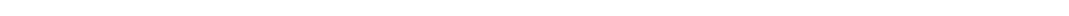<table style="width:88%; text-align:center;">
<tr style="color:white;">
<td style="background:"><strong>7</strong></td>
<td style="background:"><strong>4</strong></td>
<td style="background:"><strong>21</strong></td>
</tr>
</table>
